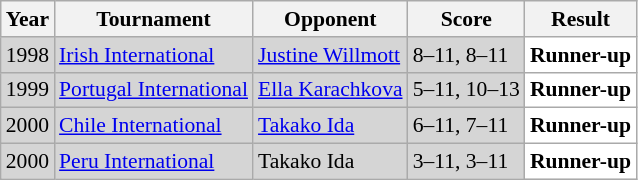<table class="sortable wikitable" style="font-size: 90%;">
<tr>
<th>Year</th>
<th>Tournament</th>
<th>Opponent</th>
<th>Score</th>
<th>Result</th>
</tr>
<tr style="background:#D5D5D5">
<td align="center">1998</td>
<td align="left"><a href='#'>Irish International</a></td>
<td align="left"> <a href='#'>Justine Willmott</a></td>
<td align="left">8–11, 8–11</td>
<td style="text-align:left; background:white"> <strong>Runner-up</strong></td>
</tr>
<tr style="background:#D5D5D5">
<td align="center">1999</td>
<td align="left"><a href='#'>Portugal International</a></td>
<td align="left"> <a href='#'>Ella Karachkova</a></td>
<td align="left">5–11, 10–13</td>
<td style="text-align:left; background:white"> <strong>Runner-up</strong></td>
</tr>
<tr style="background:#D5D5D5">
<td align="center">2000</td>
<td align="left"><a href='#'>Chile International</a></td>
<td align="left"> <a href='#'>Takako Ida</a></td>
<td align="left">6–11, 7–11</td>
<td style="text-align:left; background:white"> <strong>Runner-up</strong></td>
</tr>
<tr style="background:#D5D5D5">
<td align="center">2000</td>
<td align="left"><a href='#'>Peru International</a></td>
<td align="left"> Takako Ida</td>
<td align="left">3–11, 3–11</td>
<td style="text-align:left; background:white"> <strong>Runner-up</strong></td>
</tr>
</table>
